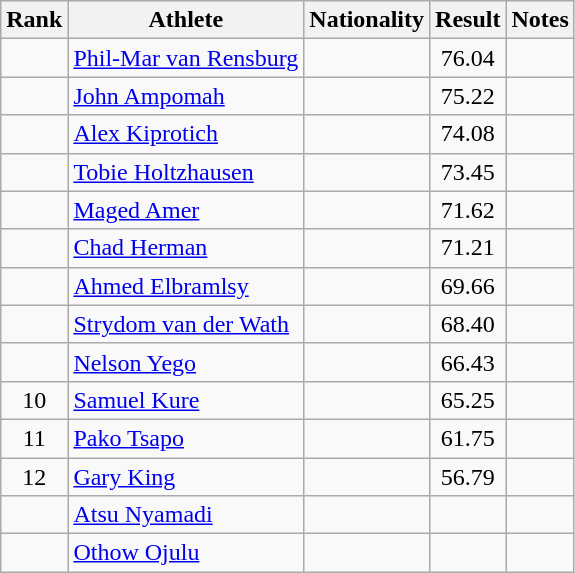<table class="wikitable sortable" style="text-align:center">
<tr>
<th>Rank</th>
<th>Athlete</th>
<th>Nationality</th>
<th>Result</th>
<th>Notes</th>
</tr>
<tr>
<td></td>
<td align="left"><a href='#'>Phil-Mar van Rensburg</a></td>
<td align=left></td>
<td>76.04</td>
<td></td>
</tr>
<tr>
<td></td>
<td align="left"><a href='#'>John Ampomah</a></td>
<td align=left></td>
<td>75.22</td>
<td></td>
</tr>
<tr>
<td></td>
<td align="left"><a href='#'>Alex Kiprotich</a></td>
<td align=left></td>
<td>74.08</td>
<td></td>
</tr>
<tr>
<td></td>
<td align="left"><a href='#'>Tobie Holtzhausen</a></td>
<td align=left></td>
<td>73.45</td>
<td></td>
</tr>
<tr>
<td></td>
<td align="left"><a href='#'>Maged Amer</a></td>
<td align=left></td>
<td>71.62</td>
<td></td>
</tr>
<tr>
<td></td>
<td align="left"><a href='#'>Chad Herman</a></td>
<td align=left></td>
<td>71.21</td>
<td></td>
</tr>
<tr>
<td></td>
<td align="left"><a href='#'>Ahmed Elbramlsy</a></td>
<td align=left></td>
<td>69.66</td>
<td></td>
</tr>
<tr>
<td></td>
<td align="left"><a href='#'>Strydom van der Wath</a></td>
<td align=left></td>
<td>68.40</td>
<td></td>
</tr>
<tr>
<td></td>
<td align="left"><a href='#'>Nelson Yego</a></td>
<td align=left></td>
<td>66.43</td>
<td></td>
</tr>
<tr>
<td>10</td>
<td align="left"><a href='#'>Samuel Kure</a></td>
<td align=left></td>
<td>65.25</td>
<td></td>
</tr>
<tr>
<td>11</td>
<td align="left"><a href='#'>Pako Tsapo</a></td>
<td align=left></td>
<td>61.75</td>
<td></td>
</tr>
<tr>
<td>12</td>
<td align="left"><a href='#'>Gary King</a></td>
<td align=left></td>
<td>56.79</td>
<td></td>
</tr>
<tr>
<td></td>
<td align="left"><a href='#'>Atsu Nyamadi</a></td>
<td align=left></td>
<td></td>
<td></td>
</tr>
<tr>
<td></td>
<td align="left"><a href='#'>Othow Ojulu</a></td>
<td align=left></td>
<td></td>
<td></td>
</tr>
</table>
